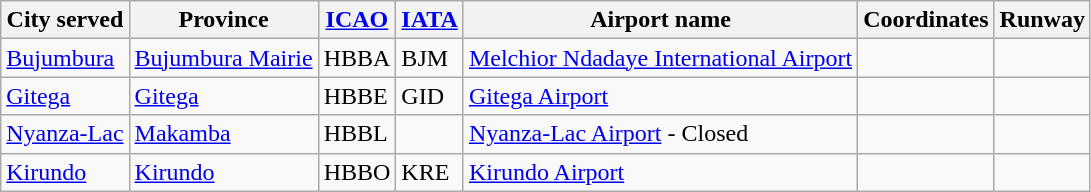<table class="wikitable sortable">
<tr valign=baseline style="font-weight:bold;">
<th>City served</th>
<th>Province</th>
<th><a href='#'>ICAO</a></th>
<th><a href='#'>IATA</a></th>
<th>Airport name</th>
<th>Coordinates</th>
<th>Runway</th>
</tr>
<tr valign=top>
<td><a href='#'>Bujumbura</a></td>
<td><a href='#'>Bujumbura Mairie</a></td>
<td>HBBA</td>
<td>BJM</td>
<td><a href='#'>Melchior Ndadaye International Airport</a></td>
<td></td>
<td></td>
</tr>
<tr valign=top>
<td><a href='#'>Gitega</a></td>
<td><a href='#'>Gitega</a></td>
<td>HBBE</td>
<td>GID</td>
<td><a href='#'>Gitega Airport</a></td>
<td></td>
<td></td>
</tr>
<tr valign=top>
<td><a href='#'>Nyanza-Lac</a></td>
<td><a href='#'>Makamba</a></td>
<td>HBBL</td>
<td></td>
<td><a href='#'>Nyanza-Lac Airport</a> - Closed</td>
<td></td>
<td></td>
</tr>
<tr valign=top>
<td><a href='#'>Kirundo</a></td>
<td><a href='#'>Kirundo</a></td>
<td>HBBO</td>
<td>KRE</td>
<td><a href='#'>Kirundo Airport</a></td>
<td></td>
<td></td>
</tr>
</table>
